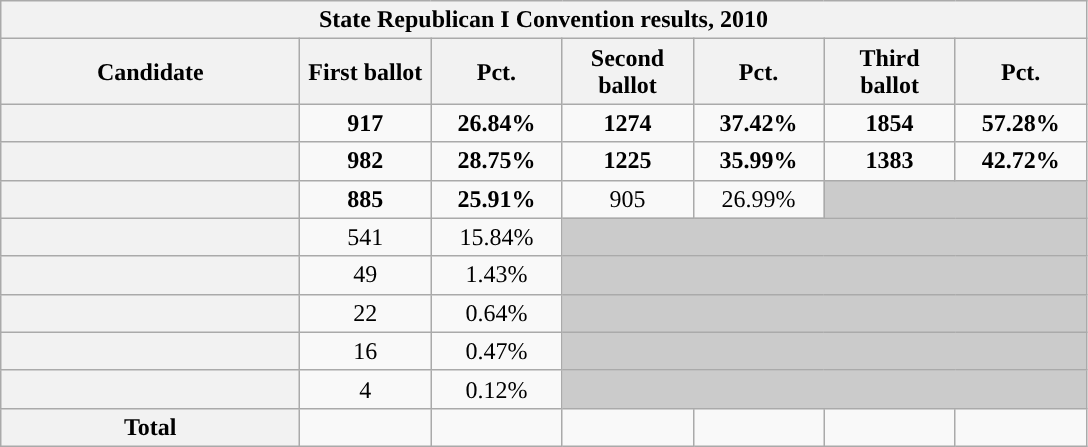<table class="wikitable sortable plainrowheaders">
<tr>
<th colspan="7" >State Republican I Convention results, 2010</th>
</tr>
<tr style="background:#eee; text-align:center;">
<th scope="col" style="width: 12em">Candidate</th>
<th scope="col"  style="width: 5em">First ballot</th>
<th scope="col"  style="width: 5em">Pct.</th>
<th scope="col"  style="width: 5em">Second ballot</th>
<th scope="col"  style="width: 5em">Pct.</th>
<th scope="col"  style="width: 5em">Third ballot</th>
<th scope="col"  style="width: 5em">Pct.</th>
</tr>
<tr>
<th scope="row"><strong></strong></th>
<td style="text-align:center;"><strong>917</strong></td>
<td style="text-align:center;"><strong>26.84%</strong></td>
<td style="text-align:center;"><strong>1274</strong></td>
<td style="text-align:center;"><strong>37.42%</strong></td>
<td style="text-align:center;"><strong>1854</strong></td>
<td style="text-align:center;"><strong>57.28%</strong></td>
</tr>
<tr>
<th scope="row"><strong></strong></th>
<td style="text-align:center;"><strong>982</strong></td>
<td style="text-align:center;"><strong>28.75%</strong></td>
<td style="text-align:center;"><strong>1225</strong></td>
<td style="text-align:center;"><strong>35.99%</strong></td>
<td style="text-align:center;"><strong>1383</strong></td>
<td style="text-align:center;"><strong>42.72%</strong></td>
</tr>
<tr>
<th scope="row"></th>
<td style="text-align:center;"><strong>885</strong></td>
<td style="text-align:center;"><strong>25.91%</strong></td>
<td style="text-align:center;">905</td>
<td style="text-align:center;">26.99%</td>
<td colspan=2 style="text-align:center; background:#cbcbcb"><em></em></td>
</tr>
<tr>
<th scope="row"></th>
<td style="text-align:center;">541</td>
<td style="text-align:center;">15.84%</td>
<td colspan=4 style="text-align:center; background:#cbcbcb"><em></em></td>
</tr>
<tr>
<th scope="row"></th>
<td style="text-align:center;">49</td>
<td style="text-align:center;">1.43%</td>
<td colspan=4 style="text-align:center; background:#cbcbcb"><em></em></td>
</tr>
<tr>
<th scope="row"></th>
<td style="text-align:center;">22</td>
<td style="text-align:center;">0.64%</td>
<td colspan=4 style="text-align:center; background:#cbcbcb"><em></em></td>
</tr>
<tr>
<th scope="row"></th>
<td style="text-align:center;">16</td>
<td style="text-align:center;">0.47%</td>
<td colspan=4 style="text-align:center; background:#cbcbcb"><em></em></td>
</tr>
<tr>
<th scope="row"></th>
<td style="text-align:center;">4</td>
<td style="text-align:center;">0.12%</td>
<td colspan=4 style="text-align:center; background:#cbcbcb"><em></em></td>
</tr>
<tr>
<th scope="row"><strong>Total</strong></th>
<td style="text-align:center;"></td>
<td style="text-align:center;"></td>
<td style="text-align:center;"></td>
<td style="text-align:center;"></td>
<td style="text-align:center;"></td>
<td style="text-align:center;"></td>
</tr>
</table>
